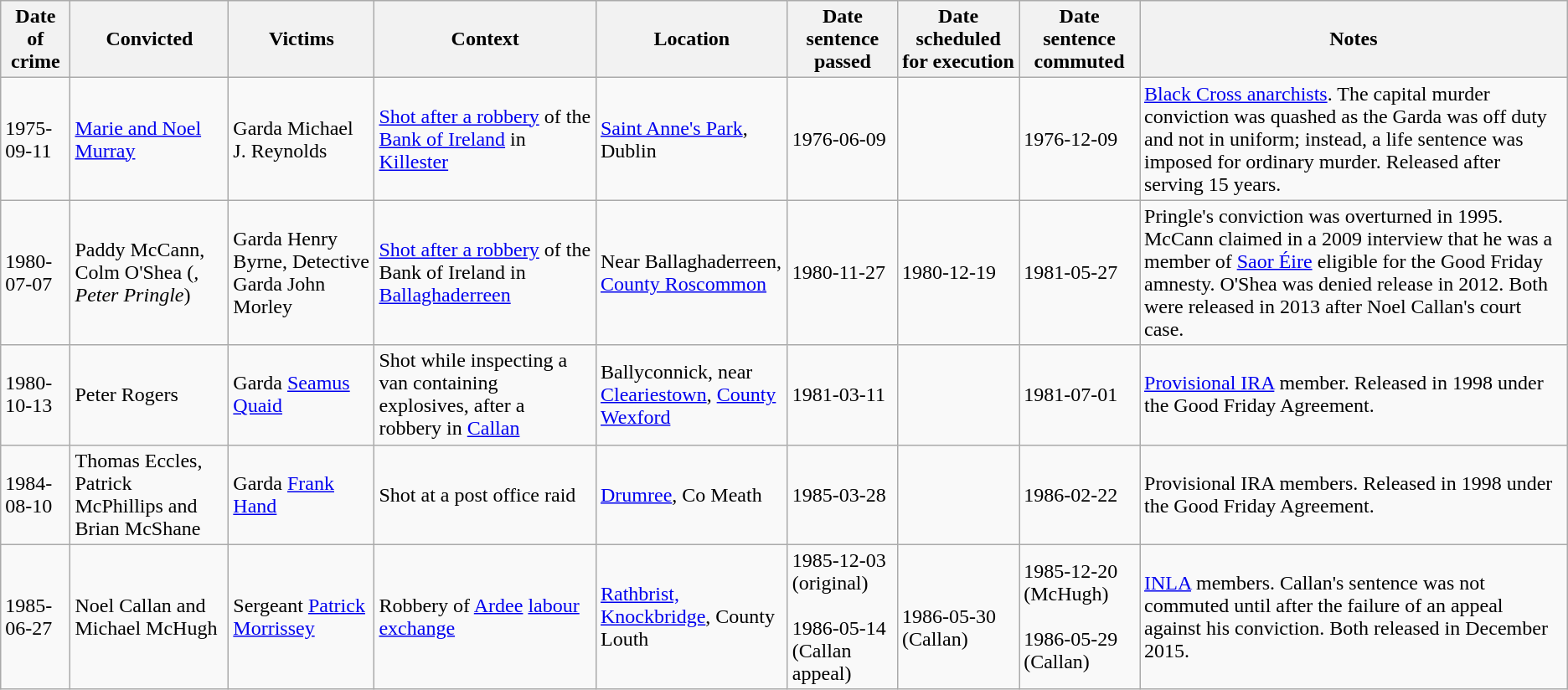<table class="wikitable sortable">
<tr>
<th>Date of crime</th>
<th>Convicted</th>
<th>Victims</th>
<th>Context</th>
<th>Location</th>
<th>Date sentence passed</th>
<th>Date scheduled for execution</th>
<th>Date sentence commuted</th>
<th>Notes</th>
</tr>
<tr>
<td>1975-09-11</td>
<td><a href='#'>Marie and Noel Murray</a></td>
<td>Garda Michael J. Reynolds</td>
<td><a href='#'>Shot after a robbery</a> of the <a href='#'>Bank of Ireland</a> in <a href='#'>Killester</a></td>
<td><a href='#'>Saint Anne's Park</a>, Dublin</td>
<td>1976-06-09</td>
<td></td>
<td>1976-12-09</td>
<td><a href='#'>Black Cross anarchists</a>. The capital murder conviction was quashed as the Garda was off duty and not in uniform; instead, a life sentence was imposed for ordinary murder. Released after serving 15 years.</td>
</tr>
<tr>
<td>1980-07-07</td>
<td>Paddy McCann, Colm O'Shea (<em>, Peter Pringle</em>)</td>
<td>Garda Henry Byrne, Detective Garda John Morley</td>
<td><a href='#'>Shot after a robbery</a> of the Bank of Ireland in <a href='#'>Ballaghaderreen</a></td>
<td>Near Ballaghaderreen, <a href='#'>County Roscommon</a></td>
<td>1980-11-27</td>
<td>1980-12-19</td>
<td>1981-05-27</td>
<td>Pringle's conviction was overturned in 1995. McCann claimed in a 2009 interview that he was a member of <a href='#'>Saor Éire</a> eligible for the Good Friday amnesty. O'Shea was denied release in 2012. Both were released in 2013 after Noel Callan's court case.</td>
</tr>
<tr>
<td>1980-10-13</td>
<td>Peter Rogers</td>
<td>Garda <a href='#'>Seamus Quaid</a></td>
<td>Shot while inspecting a van containing explosives, after a robbery in <a href='#'>Callan</a></td>
<td>Ballyconnick, near <a href='#'>Cleariestown</a>, <a href='#'>County Wexford</a></td>
<td>1981-03-11</td>
<td></td>
<td>1981-07-01</td>
<td><a href='#'>Provisional IRA</a> member. Released in 1998 under the Good Friday Agreement.</td>
</tr>
<tr>
<td>1984-08-10</td>
<td>Thomas Eccles, Patrick McPhillips and Brian McShane</td>
<td>Garda <a href='#'>Frank Hand</a></td>
<td>Shot at a post office raid</td>
<td><a href='#'>Drumree</a>, Co Meath</td>
<td>1985-03-28</td>
<td></td>
<td>1986-02-22</td>
<td>Provisional IRA members. Released in 1998 under the Good Friday Agreement.</td>
</tr>
<tr>
<td>1985-06-27</td>
<td>Noel Callan and Michael McHugh</td>
<td>Sergeant <a href='#'>Patrick Morrissey</a></td>
<td>Robbery of <a href='#'>Ardee</a> <a href='#'>labour exchange</a></td>
<td><a href='#'>Rathbrist, Knockbridge</a>, County Louth</td>
<td>1985-12-03 (original)<br><br>1986-05-14 (Callan appeal)</td>
<td><br>1986-05-30 (Callan)</td>
<td>1985-12-20 (McHugh)<br><br>1986-05-29 (Callan)</td>
<td><a href='#'>INLA</a> members. Callan's sentence was not commuted until after the failure of an appeal against his conviction. Both released in December 2015.</td>
</tr>
</table>
